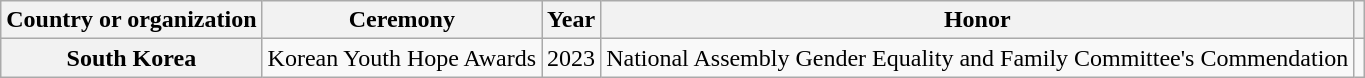<table class="wikitable plainrowheaders sortable">
<tr>
<th scope="col">Country or organization</th>
<th scope="col">Ceremony</th>
<th scope="col">Year</th>
<th scope="col">Honor</th>
<th scope="col" class="unsortable"></th>
</tr>
<tr>
<th scope="row">South Korea</th>
<td>Korean Youth Hope Awards</td>
<td style="text-align:center">2023</td>
<td>National Assembly Gender Equality and Family Committee's Commendation</td>
<td style="text-align:center"></td>
</tr>
</table>
